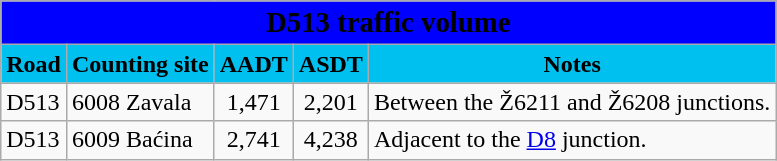<table class="wikitable">
<tr>
<td colspan=5 bgcolor=blue align=center style=margin-top:15><span><big><strong>D513 traffic volume</strong></big></span></td>
</tr>
<tr>
<td align=center bgcolor=00c0f0><strong>Road</strong></td>
<td align=center bgcolor=00c0f0><strong>Counting site</strong></td>
<td align=center bgcolor=00c0f0><strong>AADT</strong></td>
<td align=center bgcolor=00c0f0><strong>ASDT</strong></td>
<td align=center bgcolor=00c0f0><strong>Notes</strong></td>
</tr>
<tr>
<td> D513</td>
<td>6008 Zavala</td>
<td align=center>1,471</td>
<td align=center>2,201</td>
<td>Between the Ž6211 and Ž6208 junctions.</td>
</tr>
<tr>
<td> D513</td>
<td>6009 Baćina</td>
<td align=center>2,741</td>
<td align=center>4,238</td>
<td>Adjacent to the <a href='#'>D8</a> junction.</td>
</tr>
</table>
